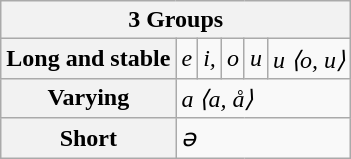<table class="wikitable">
<tr>
<th colspan="6">3 Groups</th>
</tr>
<tr>
<th>Long and stable</th>
<td><em>e</em></td>
<td><em>i,</em></td>
<td><em>o</em></td>
<td><em>u</em></td>
<td><em>u ⟨о, u⟩</em></td>
</tr>
<tr>
<th>Varying</th>
<td colspan="5"><em>a ⟨a, å⟩</em></td>
</tr>
<tr>
<th>Short</th>
<td colspan="5"><em>ə</em></td>
</tr>
</table>
